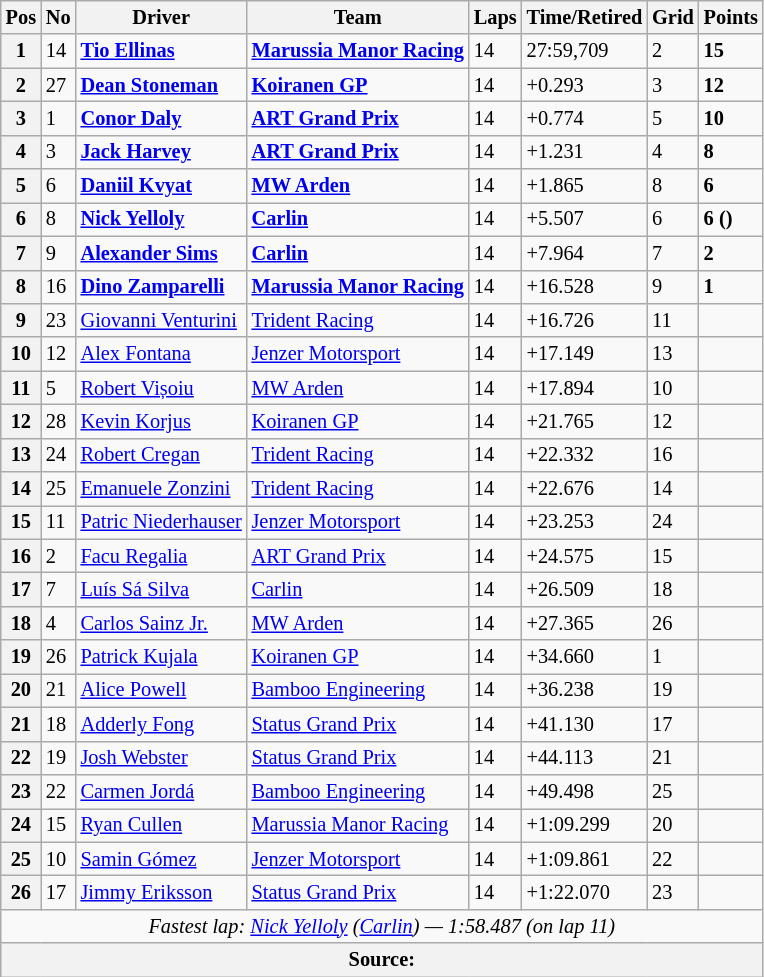<table class="wikitable" style="font-size:85%">
<tr>
<th>Pos</th>
<th>No</th>
<th>Driver</th>
<th>Team</th>
<th>Laps</th>
<th>Time/Retired</th>
<th>Grid</th>
<th>Points</th>
</tr>
<tr>
<th>1</th>
<td>14</td>
<td> <strong><a href='#'>Tio Ellinas</a></strong></td>
<td><strong><a href='#'>Marussia Manor Racing</a></strong></td>
<td>14</td>
<td>27:59,709</td>
<td>2</td>
<td><strong>15</strong></td>
</tr>
<tr>
<th>2</th>
<td>27</td>
<td> <strong><a href='#'>Dean Stoneman</a></strong></td>
<td><strong><a href='#'>Koiranen GP</a></strong></td>
<td>14</td>
<td>+0.293</td>
<td>3</td>
<td><strong>12</strong></td>
</tr>
<tr>
<th>3</th>
<td>1</td>
<td> <strong><a href='#'>Conor Daly</a></strong></td>
<td><strong><a href='#'>ART Grand Prix</a></strong></td>
<td>14</td>
<td>+0.774</td>
<td>5</td>
<td><strong>10</strong></td>
</tr>
<tr>
<th>4</th>
<td>3</td>
<td> <strong><a href='#'>Jack Harvey</a></strong></td>
<td><strong><a href='#'>ART Grand Prix</a></strong></td>
<td>14</td>
<td>+1.231</td>
<td>4</td>
<td><strong>8</strong></td>
</tr>
<tr>
<th>5</th>
<td>6</td>
<td> <strong><a href='#'>Daniil Kvyat</a></strong></td>
<td><strong><a href='#'>MW Arden</a></strong></td>
<td>14</td>
<td>+1.865</td>
<td>8</td>
<td><strong>6</strong></td>
</tr>
<tr>
<th>6</th>
<td>8</td>
<td> <strong><a href='#'>Nick Yelloly</a></strong></td>
<td><strong><a href='#'>Carlin</a></strong></td>
<td>14</td>
<td>+5.507</td>
<td>6</td>
<td><strong>6 ()</strong></td>
</tr>
<tr>
<th>7</th>
<td>9</td>
<td> <strong><a href='#'>Alexander Sims</a></strong></td>
<td><strong><a href='#'>Carlin</a></strong></td>
<td>14</td>
<td>+7.964</td>
<td>7</td>
<td><strong>2</strong></td>
</tr>
<tr>
<th>8</th>
<td>16</td>
<td> <strong><a href='#'>Dino Zamparelli</a></strong></td>
<td><strong><a href='#'>Marussia Manor Racing</a></strong></td>
<td>14</td>
<td>+16.528</td>
<td>9</td>
<td><strong>1</strong></td>
</tr>
<tr>
<th>9</th>
<td>23</td>
<td> <a href='#'>Giovanni Venturini</a></td>
<td><a href='#'>Trident Racing</a></td>
<td>14</td>
<td>+16.726</td>
<td>11</td>
<td></td>
</tr>
<tr>
<th>10</th>
<td>12</td>
<td> <a href='#'>Alex Fontana</a></td>
<td><a href='#'>Jenzer Motorsport</a></td>
<td>14</td>
<td>+17.149</td>
<td>13</td>
<td></td>
</tr>
<tr>
<th>11</th>
<td>5</td>
<td> <a href='#'>Robert Vișoiu</a></td>
<td><a href='#'>MW Arden</a></td>
<td>14</td>
<td>+17.894</td>
<td>10</td>
<td></td>
</tr>
<tr>
<th>12</th>
<td>28</td>
<td> <a href='#'>Kevin Korjus</a></td>
<td><a href='#'>Koiranen GP</a></td>
<td>14</td>
<td>+21.765</td>
<td>12</td>
<td></td>
</tr>
<tr>
<th>13</th>
<td>24</td>
<td> <a href='#'>Robert Cregan</a></td>
<td><a href='#'>Trident Racing</a></td>
<td>14</td>
<td>+22.332</td>
<td>16</td>
<td></td>
</tr>
<tr>
<th>14</th>
<td>25</td>
<td> <a href='#'>Emanuele Zonzini</a></td>
<td><a href='#'>Trident Racing</a></td>
<td>14</td>
<td>+22.676</td>
<td>14</td>
<td></td>
</tr>
<tr>
<th>15</th>
<td>11</td>
<td> <a href='#'>Patric Niederhauser</a></td>
<td><a href='#'>Jenzer Motorsport</a></td>
<td>14</td>
<td>+23.253</td>
<td>24</td>
<td></td>
</tr>
<tr>
<th>16</th>
<td>2</td>
<td> <a href='#'>Facu Regalia</a></td>
<td><a href='#'>ART Grand Prix</a></td>
<td>14</td>
<td>+24.575</td>
<td>15</td>
<td></td>
</tr>
<tr>
<th>17</th>
<td>7</td>
<td> <a href='#'>Luís Sá Silva</a></td>
<td><a href='#'>Carlin</a></td>
<td>14</td>
<td>+26.509</td>
<td>18</td>
<td></td>
</tr>
<tr>
<th>18</th>
<td>4</td>
<td> <a href='#'>Carlos Sainz Jr.</a></td>
<td><a href='#'>MW Arden</a></td>
<td>14</td>
<td>+27.365</td>
<td>26</td>
<td></td>
</tr>
<tr>
<th>19</th>
<td>26</td>
<td> <a href='#'>Patrick Kujala</a></td>
<td><a href='#'>Koiranen GP</a></td>
<td>14</td>
<td>+34.660</td>
<td>1</td>
<td></td>
</tr>
<tr>
<th>20</th>
<td>21</td>
<td> <a href='#'>Alice Powell</a></td>
<td><a href='#'>Bamboo Engineering</a></td>
<td>14</td>
<td>+36.238</td>
<td>19</td>
<td></td>
</tr>
<tr>
<th>21</th>
<td>18</td>
<td> <a href='#'>Adderly Fong</a></td>
<td><a href='#'>Status Grand Prix</a></td>
<td>14</td>
<td>+41.130</td>
<td>17</td>
<td></td>
</tr>
<tr>
<th>22</th>
<td>19</td>
<td> <a href='#'>Josh Webster</a></td>
<td><a href='#'>Status Grand Prix</a></td>
<td>14</td>
<td>+44.113</td>
<td>21</td>
<td></td>
</tr>
<tr>
<th>23</th>
<td>22</td>
<td> <a href='#'>Carmen Jordá</a></td>
<td><a href='#'>Bamboo Engineering</a></td>
<td>14</td>
<td>+49.498</td>
<td>25</td>
<td></td>
</tr>
<tr>
<th>24</th>
<td>15</td>
<td> <a href='#'>Ryan Cullen</a></td>
<td><a href='#'>Marussia Manor Racing</a></td>
<td>14</td>
<td>+1:09.299</td>
<td>20</td>
<td></td>
</tr>
<tr>
<th>25</th>
<td>10</td>
<td> <a href='#'>Samin Gómez</a></td>
<td><a href='#'>Jenzer Motorsport</a></td>
<td>14</td>
<td>+1:09.861</td>
<td>22</td>
<td></td>
</tr>
<tr>
<th>26</th>
<td>17</td>
<td> <a href='#'>Jimmy Eriksson</a></td>
<td><a href='#'>Status Grand Prix</a></td>
<td>14</td>
<td>+1:22.070</td>
<td>23</td>
<td></td>
</tr>
<tr>
<td colspan="8" align="center"><em>Fastest lap: <a href='#'>Nick Yelloly</a> (<a href='#'>Carlin</a>) — 1:58.487 (on lap 11)</em></td>
</tr>
<tr>
<th colspan="8">Source:</th>
</tr>
</table>
